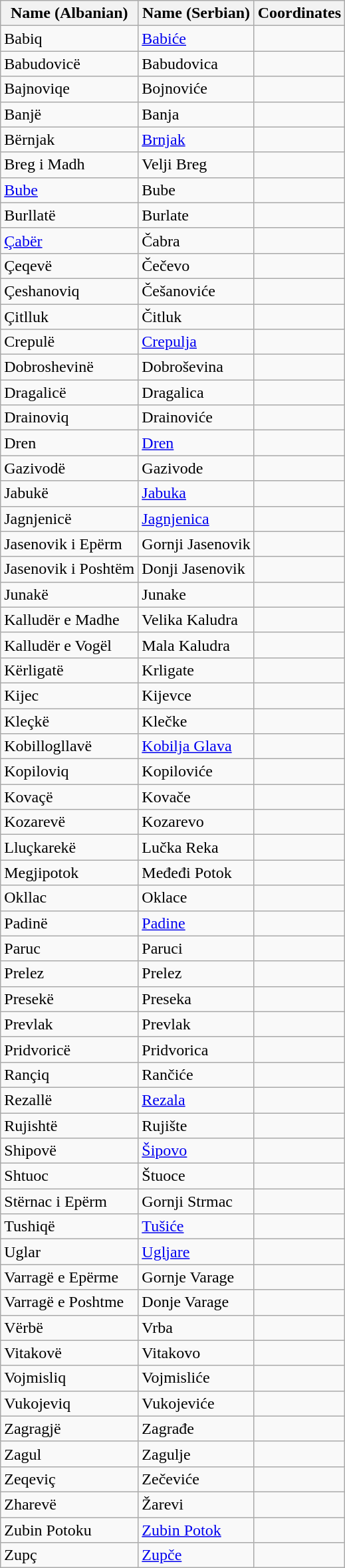<table class="wikitable sortable">
<tr>
<th>Name (Albanian)</th>
<th>Name (Serbian)</th>
<th>Coordinates</th>
</tr>
<tr>
<td>Babiq</td>
<td><a href='#'>Babiće</a></td>
<td></td>
</tr>
<tr>
<td>Babudovicë</td>
<td>Babudovica</td>
<td></td>
</tr>
<tr>
<td>Bajnoviqe</td>
<td>Bojnoviće</td>
<td></td>
</tr>
<tr>
<td>Banjë</td>
<td>Banja</td>
<td></td>
</tr>
<tr>
<td>Bërnjak</td>
<td><a href='#'>Brnjak</a></td>
<td></td>
</tr>
<tr>
<td>Breg i Madh</td>
<td>Velji Breg</td>
<td></td>
</tr>
<tr>
<td><a href='#'>Bube</a></td>
<td>Bube</td>
<td></td>
</tr>
<tr>
<td>Burllatë</td>
<td>Burlate</td>
<td></td>
</tr>
<tr>
<td><a href='#'>Çabër</a></td>
<td>Čabra</td>
<td></td>
</tr>
<tr>
<td>Çeqevë</td>
<td>Čečevo</td>
<td></td>
</tr>
<tr>
<td>Çeshanoviq</td>
<td>Češanoviće</td>
<td></td>
</tr>
<tr>
<td>Çitlluk</td>
<td>Čitluk</td>
<td></td>
</tr>
<tr>
<td>Crepulë</td>
<td><a href='#'>Crepulja</a></td>
<td></td>
</tr>
<tr>
<td>Dobroshevinë</td>
<td>Dobroševina</td>
<td></td>
</tr>
<tr>
<td>Dragalicë</td>
<td>Dragalica</td>
<td></td>
</tr>
<tr>
<td>Drainoviq</td>
<td>Drainoviće</td>
<td></td>
</tr>
<tr>
<td>Dren</td>
<td><a href='#'>Dren</a></td>
<td></td>
</tr>
<tr>
<td>Gazivodë</td>
<td>Gazivode</td>
<td></td>
</tr>
<tr>
<td>Jabukë</td>
<td><a href='#'>Jabuka</a></td>
<td></td>
</tr>
<tr>
<td>Jagnjenicë</td>
<td><a href='#'>Jagnjenica</a></td>
<td></td>
</tr>
<tr>
<td>Jasenovik i Epërm</td>
<td>Gornji Jasenovik</td>
<td></td>
</tr>
<tr>
<td>Jasenovik i Poshtëm</td>
<td>Donji Jasenovik</td>
<td></td>
</tr>
<tr>
<td>Junakë</td>
<td>Junake</td>
<td></td>
</tr>
<tr>
<td>Kalludër e Madhe</td>
<td>Velika Kaludra</td>
<td></td>
</tr>
<tr>
<td>Kalludër e Vogël</td>
<td>Mala Kaludra</td>
<td></td>
</tr>
<tr>
<td>Kërligatë</td>
<td>Krligate</td>
<td></td>
</tr>
<tr>
<td>Kijec</td>
<td>Kijevce</td>
<td></td>
</tr>
<tr>
<td>Kleçkë</td>
<td>Klečke</td>
<td></td>
</tr>
<tr>
<td>Kobillogllavë</td>
<td><a href='#'>Kobilja Glava</a></td>
<td></td>
</tr>
<tr>
<td>Kopiloviq</td>
<td>Kopiloviće</td>
<td></td>
</tr>
<tr>
<td>Kovaçë</td>
<td>Kovače</td>
<td></td>
</tr>
<tr>
<td>Kozarevë</td>
<td>Kozarevo</td>
<td></td>
</tr>
<tr>
<td>Lluçkarekë</td>
<td>Lučka Reka</td>
<td></td>
</tr>
<tr>
<td>Megjipotok</td>
<td>Međeđi Potok</td>
<td></td>
</tr>
<tr>
<td>Okllac</td>
<td>Oklace</td>
<td></td>
</tr>
<tr>
<td>Padinë</td>
<td><a href='#'>Padine</a></td>
<td></td>
</tr>
<tr>
<td>Paruc</td>
<td>Paruci</td>
<td></td>
</tr>
<tr>
<td>Prelez</td>
<td>Prelez</td>
<td></td>
</tr>
<tr>
<td>Presekë</td>
<td>Preseka</td>
<td></td>
</tr>
<tr>
<td>Prevlak</td>
<td>Prevlak</td>
<td></td>
</tr>
<tr>
<td>Pridvoricë</td>
<td>Pridvorica</td>
<td></td>
</tr>
<tr>
<td>Rançiq</td>
<td>Rančiće</td>
<td></td>
</tr>
<tr>
<td>Rezallë</td>
<td><a href='#'>Rezala</a></td>
<td></td>
</tr>
<tr>
<td>Rujishtë</td>
<td>Rujište</td>
<td></td>
</tr>
<tr>
<td>Shipovë</td>
<td><a href='#'>Šipovo</a></td>
<td></td>
</tr>
<tr>
<td>Shtuoc</td>
<td>Štuoce</td>
<td></td>
</tr>
<tr>
<td>Stërnac i Epërm</td>
<td>Gornji Strmac</td>
<td></td>
</tr>
<tr>
<td>Tushiqë</td>
<td><a href='#'>Tušiće</a></td>
<td></td>
</tr>
<tr>
<td>Uglar</td>
<td><a href='#'>Ugljare</a></td>
<td></td>
</tr>
<tr>
<td>Varragë e Epërme</td>
<td>Gornje Varage</td>
<td></td>
</tr>
<tr>
<td>Varragë e Poshtme</td>
<td>Donje Varage</td>
<td></td>
</tr>
<tr>
<td>Vërbë</td>
<td>Vrba</td>
<td></td>
</tr>
<tr>
<td>Vitakovë</td>
<td>Vitakovo</td>
<td></td>
</tr>
<tr>
<td>Vojmisliq</td>
<td>Vojmisliće</td>
<td></td>
</tr>
<tr>
<td>Vukojeviq</td>
<td>Vukojeviće</td>
<td></td>
</tr>
<tr>
<td>Zagragjë</td>
<td>Zagrađe</td>
<td></td>
</tr>
<tr>
<td>Zagul</td>
<td>Zagulje</td>
<td></td>
</tr>
<tr>
<td>Zeqeviç</td>
<td>Zečeviće</td>
<td></td>
</tr>
<tr>
<td>Zharevë</td>
<td>Žarevi</td>
<td></td>
</tr>
<tr>
<td>Zubin Potoku</td>
<td><a href='#'>Zubin Potok</a></td>
<td></td>
</tr>
<tr>
<td>Zupç</td>
<td><a href='#'>Zupče</a></td>
<td></td>
</tr>
</table>
